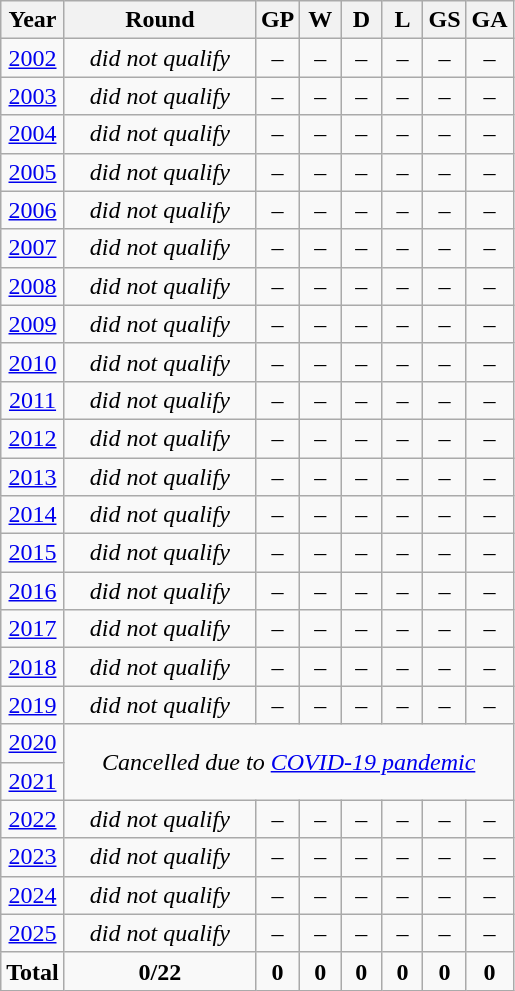<table class="wikitable" style="text-align: center;">
<tr>
<th>Year</th>
<th width="120">Round</th>
<th width="20">GP</th>
<th width="20">W</th>
<th width="20">D</th>
<th width="20">L</th>
<th width="20">GS</th>
<th width="20">GA</th>
</tr>
<tr>
<td> <a href='#'>2002</a></td>
<td><em>did not qualify</em></td>
<td>–</td>
<td>–</td>
<td>–</td>
<td>–</td>
<td>–</td>
<td>–</td>
</tr>
<tr>
<td> <a href='#'>2003</a></td>
<td><em>did not qualify</em></td>
<td>–</td>
<td>–</td>
<td>–</td>
<td>–</td>
<td>–</td>
<td>–</td>
</tr>
<tr>
<td> <a href='#'>2004</a></td>
<td><em>did not qualify</em></td>
<td>–</td>
<td>–</td>
<td>–</td>
<td>–</td>
<td>–</td>
<td>–</td>
</tr>
<tr>
<td> <a href='#'>2005</a></td>
<td><em>did not qualify</em></td>
<td>–</td>
<td>–</td>
<td>–</td>
<td>–</td>
<td>–</td>
<td>–</td>
</tr>
<tr>
<td> <a href='#'>2006</a></td>
<td><em>did not qualify</em></td>
<td>–</td>
<td>–</td>
<td>–</td>
<td>–</td>
<td>–</td>
<td>–</td>
</tr>
<tr>
<td> <a href='#'>2007</a></td>
<td><em>did not qualify</em></td>
<td>–</td>
<td>–</td>
<td>–</td>
<td>–</td>
<td>–</td>
<td>–</td>
</tr>
<tr>
<td> <a href='#'>2008</a></td>
<td><em>did not qualify</em></td>
<td>–</td>
<td>–</td>
<td>–</td>
<td>–</td>
<td>–</td>
<td>–</td>
</tr>
<tr>
<td> <a href='#'>2009</a></td>
<td><em>did not qualify</em></td>
<td>–</td>
<td>–</td>
<td>–</td>
<td>–</td>
<td>–</td>
<td>–</td>
</tr>
<tr>
<td> <a href='#'>2010</a></td>
<td><em>did not qualify</em></td>
<td>–</td>
<td>–</td>
<td>–</td>
<td>–</td>
<td>–</td>
<td>–</td>
</tr>
<tr>
<td> <a href='#'>2011</a></td>
<td><em>did not qualify</em></td>
<td>–</td>
<td>–</td>
<td>–</td>
<td>–</td>
<td>–</td>
<td>–</td>
</tr>
<tr>
<td> <a href='#'>2012</a></td>
<td><em>did not qualify</em></td>
<td>–</td>
<td>–</td>
<td>–</td>
<td>–</td>
<td>–</td>
<td>–</td>
</tr>
<tr>
<td> <a href='#'>2013</a></td>
<td><em>did not qualify</em></td>
<td>–</td>
<td>–</td>
<td>–</td>
<td>–</td>
<td>–</td>
<td>–</td>
</tr>
<tr>
<td> <a href='#'>2014</a></td>
<td><em>did not qualify</em></td>
<td>–</td>
<td>–</td>
<td>–</td>
<td>–</td>
<td>–</td>
<td>–</td>
</tr>
<tr>
<td> <a href='#'>2015</a></td>
<td><em>did not qualify</em></td>
<td>–</td>
<td>–</td>
<td>–</td>
<td>–</td>
<td>–</td>
<td>–</td>
</tr>
<tr>
<td> <a href='#'>2016</a></td>
<td><em>did not qualify</em></td>
<td>–</td>
<td>–</td>
<td>–</td>
<td>–</td>
<td>–</td>
<td>–</td>
</tr>
<tr>
<td> <a href='#'>2017</a></td>
<td><em>did not qualify</em></td>
<td>–</td>
<td>–</td>
<td>–</td>
<td>–</td>
<td>–</td>
<td>–</td>
</tr>
<tr>
<td> <a href='#'>2018</a></td>
<td><em>did not qualify</em></td>
<td>–</td>
<td>–</td>
<td>–</td>
<td>–</td>
<td>–</td>
<td>–</td>
</tr>
<tr>
<td> <a href='#'>2019</a></td>
<td><em>did not qualify</em></td>
<td>–</td>
<td>–</td>
<td>–</td>
<td>–</td>
<td>–</td>
<td>–</td>
</tr>
<tr>
<td> <a href='#'>2020</a></td>
<td rowspan=2 colspan=8><em>Cancelled due to <a href='#'>COVID-19 pandemic</a></em></td>
</tr>
<tr>
<td> <a href='#'>2021</a></td>
</tr>
<tr>
<td> <a href='#'>2022</a></td>
<td><em>did not qualify</em></td>
<td>–</td>
<td>–</td>
<td>–</td>
<td>–</td>
<td>–</td>
<td>–</td>
</tr>
<tr>
<td> <a href='#'>2023</a></td>
<td><em>did not qualify</em></td>
<td>–</td>
<td>–</td>
<td>–</td>
<td>–</td>
<td>–</td>
<td>–</td>
</tr>
<tr>
<td> <a href='#'>2024</a></td>
<td><em>did not qualify</em></td>
<td>–</td>
<td>–</td>
<td>–</td>
<td>–</td>
<td>–</td>
<td>–</td>
</tr>
<tr>
<td> <a href='#'>2025</a></td>
<td><em>did not qualify</em></td>
<td>–</td>
<td>–</td>
<td>–</td>
<td>–</td>
<td>–</td>
<td>–</td>
</tr>
<tr>
<td><strong>Total</strong></td>
<td><strong>0/22</strong></td>
<td><strong>0</strong></td>
<td><strong>0</strong></td>
<td><strong>0</strong></td>
<td><strong>0</strong></td>
<td><strong>0</strong></td>
<td><strong>0</strong></td>
</tr>
</table>
